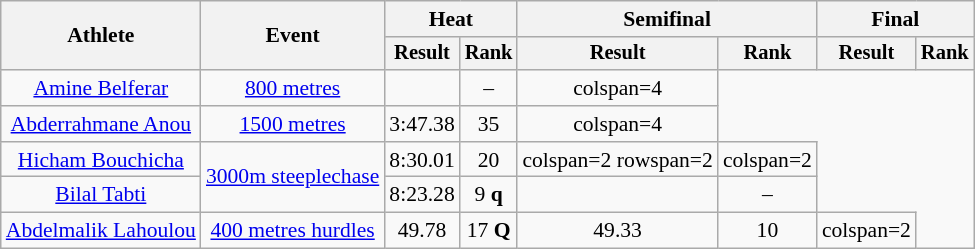<table class="wikitable" style="font-size:90%">
<tr>
<th rowspan="2">Athlete</th>
<th rowspan="2">Event</th>
<th colspan="2">Heat</th>
<th colspan="2">Semifinal</th>
<th colspan="2">Final</th>
</tr>
<tr style="font-size:95%">
<th>Result</th>
<th>Rank</th>
<th>Result</th>
<th>Rank</th>
<th>Result</th>
<th>Rank</th>
</tr>
<tr style=text-align:center>
<td><a href='#'>Amine Belferar</a></td>
<td><a href='#'>800 metres</a></td>
<td></td>
<td>–</td>
<td>colspan=4 </td>
</tr>
<tr style=text-align:center>
<td><a href='#'>Abderrahmane Anou</a></td>
<td><a href='#'>1500 metres</a></td>
<td>3:47.38</td>
<td>35</td>
<td>colspan=4 </td>
</tr>
<tr style=text-align:center>
<td><a href='#'>Hicham Bouchicha</a></td>
<td rowspan=2><a href='#'>3000m steeplechase</a></td>
<td>8:30.01</td>
<td>20</td>
<td>colspan=2 rowspan=2 </td>
<td>colspan=2 </td>
</tr>
<tr style=text-align:center>
<td><a href='#'>Bilal Tabti</a></td>
<td>8:23.28</td>
<td>9 <strong>q</strong></td>
<td></td>
<td>–</td>
</tr>
<tr style=text-align:center>
<td><a href='#'>Abdelmalik Lahoulou</a></td>
<td><a href='#'>400 metres hurdles</a></td>
<td>49.78</td>
<td>17 <strong>Q</strong></td>
<td>49.33</td>
<td>10</td>
<td>colspan=2 </td>
</tr>
</table>
